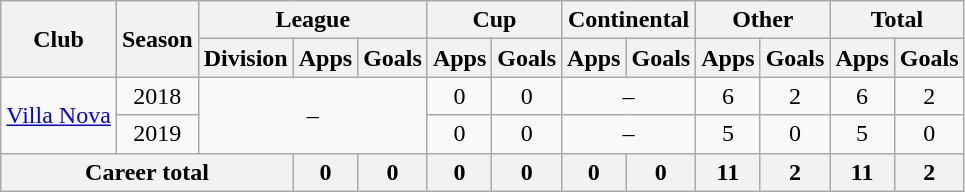<table class="wikitable" style="text-align: center">
<tr>
<th rowspan="2">Club</th>
<th rowspan="2">Season</th>
<th colspan="3">League</th>
<th colspan="2">Cup</th>
<th colspan="2">Continental</th>
<th colspan="2">Other</th>
<th colspan="2">Total</th>
</tr>
<tr>
<th>Division</th>
<th>Apps</th>
<th>Goals</th>
<th>Apps</th>
<th>Goals</th>
<th>Apps</th>
<th>Goals</th>
<th>Apps</th>
<th>Goals</th>
<th>Apps</th>
<th>Goals</th>
</tr>
<tr>
<td rowspan="2"><a href='#'>Villa Nova</a></td>
<td>2018</td>
<td rowspan="2" colspan="3">–</td>
<td>0</td>
<td>0</td>
<td colspan="2">–</td>
<td>6</td>
<td>2</td>
<td>6</td>
<td>2</td>
</tr>
<tr>
<td>2019</td>
<td>0</td>
<td>0</td>
<td colspan="2">–</td>
<td>5</td>
<td>0</td>
<td>5</td>
<td>0</td>
</tr>
<tr>
<th colspan="3"><strong>Career total</strong></th>
<th>0</th>
<th>0</th>
<th>0</th>
<th>0</th>
<th>0</th>
<th>0</th>
<th>11</th>
<th>2</th>
<th>11</th>
<th>2</th>
</tr>
</table>
